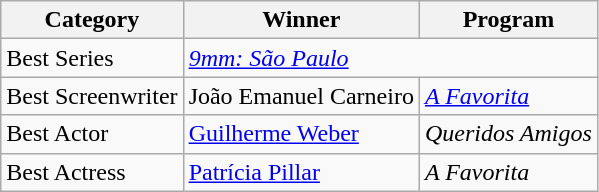<table class="wikitable">
<tr>
<th>Category</th>
<th>Winner</th>
<th>Program</th>
</tr>
<tr>
<td>Best Series</td>
<td colspan="2"><em><a href='#'>9mm: São Paulo</a></em></td>
</tr>
<tr>
<td>Best Screenwriter</td>
<td>João Emanuel Carneiro</td>
<td><em><a href='#'>A Favorita</a></em></td>
</tr>
<tr>
<td>Best Actor</td>
<td><a href='#'>Guilherme Weber</a></td>
<td><em>Queridos Amigos</em></td>
</tr>
<tr>
<td>Best Actress</td>
<td><a href='#'>Patrícia Pillar</a></td>
<td><em>A Favorita</em></td>
</tr>
</table>
